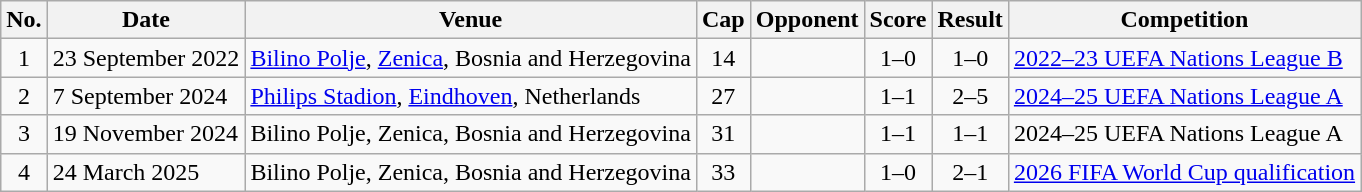<table class="wikitable sortable">
<tr>
<th scope="col">No.</th>
<th scope="col">Date</th>
<th scope="col">Venue</th>
<th scope="col">Cap</th>
<th scope="col">Opponent</th>
<th scope="col">Score</th>
<th scope="col">Result</th>
<th scope="col">Competition</th>
</tr>
<tr>
<td style="text-align:center">1</td>
<td>23 September 2022</td>
<td><a href='#'>Bilino Polje</a>, <a href='#'>Zenica</a>, Bosnia and Herzegovina</td>
<td style="text-align:center">14</td>
<td></td>
<td style="text-align:center">1–0</td>
<td style="text-align:center">1–0</td>
<td><a href='#'>2022–23 UEFA Nations League B</a></td>
</tr>
<tr>
<td style="text-align:center">2</td>
<td>7 September 2024</td>
<td><a href='#'>Philips Stadion</a>, <a href='#'>Eindhoven</a>, Netherlands</td>
<td style="text-align:center">27</td>
<td></td>
<td style="text-align:center">1–1</td>
<td style="text-align:center">2–5</td>
<td><a href='#'>2024–25 UEFA Nations League A</a></td>
</tr>
<tr>
<td style="text-align:center">3</td>
<td>19 November 2024</td>
<td>Bilino Polje, Zenica, Bosnia and Herzegovina</td>
<td style="text-align:center">31</td>
<td></td>
<td style="text-align:center">1–1</td>
<td style="text-align:center">1–1</td>
<td>2024–25 UEFA Nations League A</td>
</tr>
<tr>
<td align=center>4</td>
<td>24 March 2025</td>
<td>Bilino Polje, Zenica, Bosnia and Herzegovina</td>
<td align=center>33</td>
<td></td>
<td align=center>1–0</td>
<td align=center>2–1</td>
<td><a href='#'>2026 FIFA World Cup qualification</a></td>
</tr>
</table>
